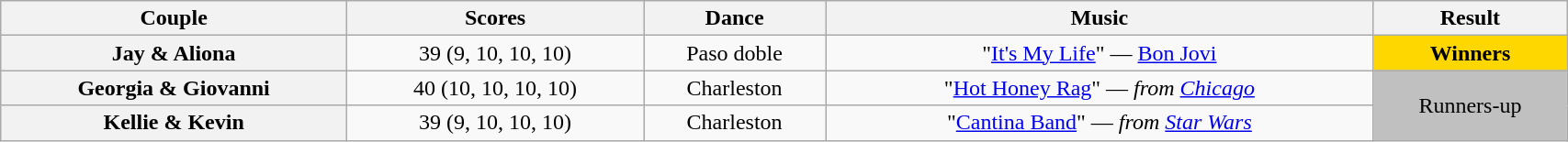<table class="wikitable sortable" style="text-align:center; width:90%">
<tr>
<th scope="col">Couple</th>
<th scope="col">Scores</th>
<th scope="col" class="unsortable">Dance</th>
<th scope="col" class="unsortable">Music</th>
<th scope="col" class="unsortable">Result</th>
</tr>
<tr>
<th scope="row">Jay & Aliona</th>
<td>39 (9, 10, 10, 10)</td>
<td>Paso doble</td>
<td>"<a href='#'>It's My Life</a>" — <a href='#'>Bon Jovi</a></td>
<td bgcolor="gold"><strong>Winners</strong></td>
</tr>
<tr>
<th scope="row">Georgia & Giovanni</th>
<td>40 (10, 10, 10, 10)</td>
<td>Charleston</td>
<td>"<a href='#'>Hot Honey Rag</a>" — <em>from <a href='#'>Chicago</a></em></td>
<td rowspan="2" bgcolor="silver">Runners-up</td>
</tr>
<tr>
<th scope="row">Kellie & Kevin</th>
<td>39 (9, 10, 10, 10)</td>
<td>Charleston</td>
<td>"<a href='#'>Cantina Band</a>" — <em>from <a href='#'>Star Wars</a></em></td>
</tr>
</table>
